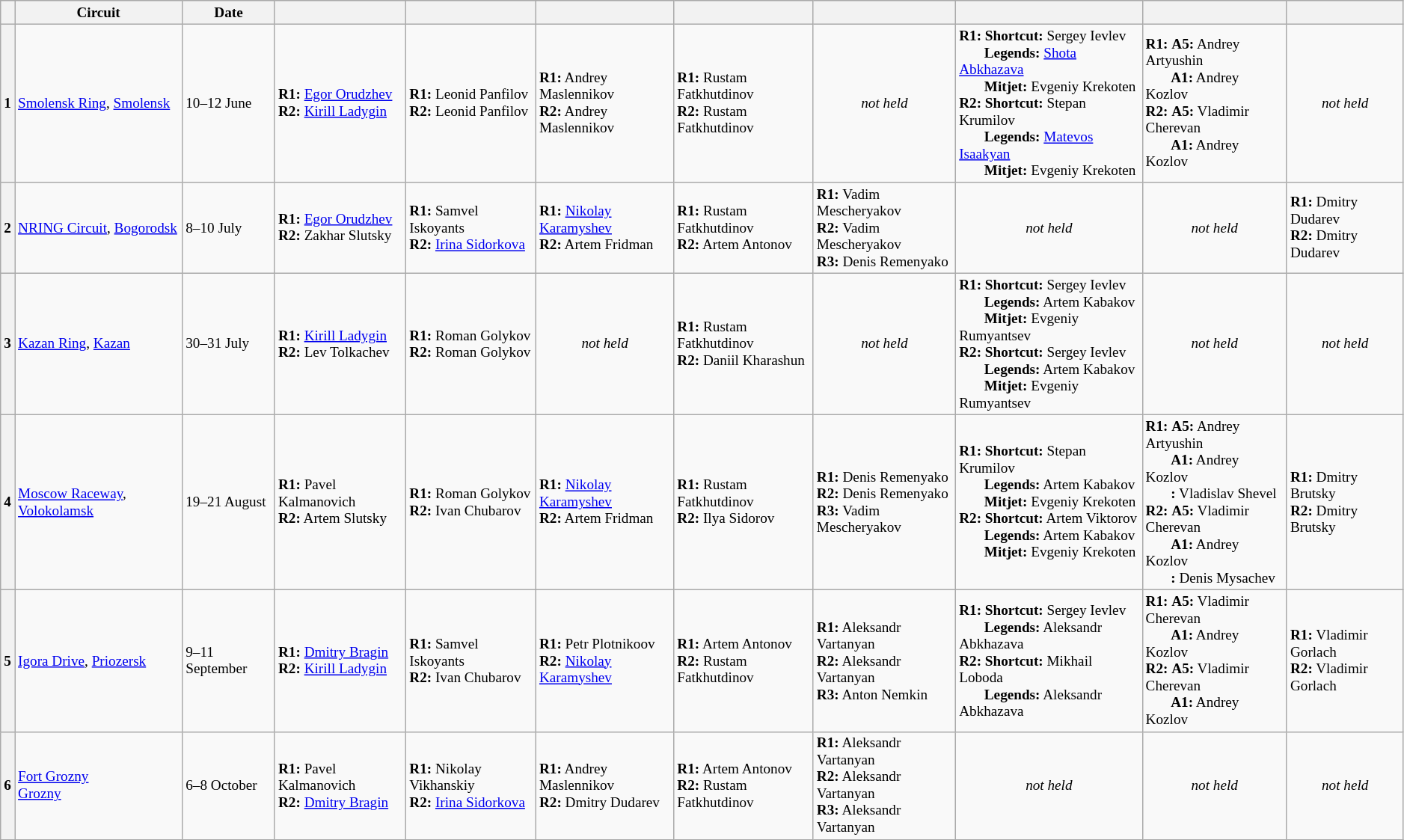<table class="wikitable" style="font-size: 80%">
<tr>
<th></th>
<th>Circuit</th>
<th>Date</th>
<th></th>
<th></th>
<th></th>
<th></th>
<th></th>
<th></th>
<th></th>
<th></th>
</tr>
<tr>
<th>1</th>
<td><a href='#'>Smolensk Ring</a>, <a href='#'>Smolensk</a></td>
<td>10–12 June</td>
<td><strong>R1:</strong> <a href='#'>Egor Orudzhev</a><br><strong>R2:</strong> <a href='#'>Kirill Ladygin</a></td>
<td><strong>R1:</strong> Leonid Panfilov<br><strong>R2:</strong> Leonid Panfilov</td>
<td><strong>R1:</strong> Andrey Maslennikov<br><strong>R2:</strong> Andrey Maslennikov</td>
<td><strong>R1:</strong> Rustam Fatkhutdinov<br><strong>R2:</strong> Rustam Fatkhutdinov</td>
<td align="center"><em>not held</em></td>
<td><strong>R1:</strong> <strong>Shortcut:</strong> Sergey Ievlev<br>       <strong>Legends:</strong> <a href='#'>Shota Abkhazava</a><br>       <strong>Mitjet:</strong> Evgeniy Krekoten<br><strong>R2:</strong> <strong>Shortcut:</strong> Stepan Krumilov<br>       <strong>Legends:</strong> <a href='#'>Matevos Isaakyan</a><br>       <strong>Mitjet:</strong> Evgeniy Krekoten</td>
<td><strong>R1:</strong> <strong>A5:</strong> Andrey Artyushin<br>       <strong>A1:</strong> Andrey Kozlov<br><strong>R2:</strong> <strong>A5:</strong> Vladimir Cherevan<br>       <strong>A1:</strong> Andrey Kozlov</td>
<td align="center"><em>not held</em></td>
</tr>
<tr>
<th>2</th>
<td><a href='#'>NRING Circuit</a>, <a href='#'>Bogorodsk</a></td>
<td>8–10 July</td>
<td><strong>R1:</strong> <a href='#'>Egor Orudzhev</a><br><strong>R2:</strong> Zakhar Slutsky</td>
<td><strong>R1:</strong> Samvel Iskoyants<br><strong>R2:</strong> <a href='#'>Irina Sidorkova</a></td>
<td><strong>R1:</strong> <a href='#'>Nikolay Karamyshev</a><br><strong>R2:</strong> Artem Fridman</td>
<td><strong>R1:</strong> Rustam Fatkhutdinov<br><strong>R2:</strong> Artem Antonov</td>
<td><strong>R1:</strong> Vadim Mescheryakov<br><strong>R2:</strong> Vadim Mescheryakov<br><strong>R3:</strong> Denis Remenyako</td>
<td align="center"><em>not held</em></td>
<td align="center"><em>not held</em></td>
<td><strong>R1:</strong> Dmitry Dudarev<br><strong>R2:</strong> Dmitry Dudarev</td>
</tr>
<tr>
<th>3</th>
<td><a href='#'>Kazan Ring</a>, <a href='#'>Kazan</a></td>
<td>30–31 July</td>
<td><strong>R1:</strong> <a href='#'>Kirill Ladygin</a><br><strong>R2:</strong> Lev Tolkachev</td>
<td><strong>R1:</strong> Roman Golykov<br><strong>R2:</strong> Roman Golykov</td>
<td align="center"><em>not held</em></td>
<td><strong>R1:</strong> Rustam Fatkhutdinov<br><strong>R2:</strong> Daniil Kharashun</td>
<td align="center"><em>not held</em></td>
<td><strong>R1:</strong> <strong>Shortcut:</strong> Sergey Ievlev<br>       <strong>Legends:</strong> Artem Kabakov<br>       <strong>Mitjet:</strong> Evgeniy Rumyantsev<br><strong>R2:</strong> <strong>Shortcut:</strong> Sergey Ievlev<br>       <strong>Legends:</strong> Artem Kabakov<br>       <strong>Mitjet:</strong> Evgeniy Rumyantsev</td>
<td align="center"><em>not held</em></td>
<td align="center"><em>not held</em></td>
</tr>
<tr>
<th>4</th>
<td><a href='#'>Moscow Raceway</a>, <a href='#'>Volokolamsk</a></td>
<td>19–21 August</td>
<td><strong>R1:</strong> Pavel Kalmanovich<br><strong>R2:</strong> Artem Slutsky</td>
<td><strong>R1:</strong> Roman Golykov<br><strong>R2:</strong> Ivan Chubarov</td>
<td><strong>R1:</strong> <a href='#'>Nikolay Karamyshev</a><br><strong>R2:</strong> Artem Fridman</td>
<td><strong>R1:</strong> Rustam Fatkhutdinov<br><strong>R2:</strong> Ilya Sidorov</td>
<td><strong>R1:</strong> Denis Remenyako<br><strong>R2:</strong> Denis Remenyako<br><strong>R3:</strong> Vadim Mescheryakov</td>
<td><strong>R1:</strong> <strong>Shortcut:</strong> Stepan Krumilov<br>       <strong>Legends:</strong> Artem Kabakov<br>       <strong>Mitjet:</strong> Evgeniy Krekoten<br><strong>R2:</strong> <strong>Shortcut:</strong> Artem Viktorov<br>       <strong>Legends:</strong> Artem Kabakov<br>       <strong>Mitjet:</strong> Evgeniy Krekoten</td>
<td><strong>R1:</strong> <strong>A5:</strong> Andrey Artyushin<br>       <strong>A1:</strong> Andrey Kozlov<br>       <strong>:</strong> Vladislav Shevel<br><strong>R2:</strong> <strong>A5:</strong> Vladimir Cherevan<br>       <strong>A1:</strong> Andrey Kozlov<br>       <strong>:</strong> Denis Mysachev</td>
<td><strong>R1:</strong> Dmitry Brutsky<br><strong>R2:</strong> Dmitry Brutsky</td>
</tr>
<tr>
<th>5</th>
<td><a href='#'>Igora Drive</a>, <a href='#'>Priozersk</a></td>
<td>9–11 September</td>
<td><strong>R1:</strong> <a href='#'>Dmitry Bragin</a><br><strong>R2:</strong> <a href='#'>Kirill Ladygin</a></td>
<td><strong>R1:</strong> Samvel Iskoyants<br><strong>R2:</strong> Ivan Chubarov</td>
<td><strong>R1:</strong> Petr Plotnikoov<br><strong>R2:</strong> <a href='#'>Nikolay Karamyshev</a></td>
<td><strong>R1:</strong> Artem Antonov<br><strong>R2:</strong> Rustam Fatkhutdinov</td>
<td><strong>R1:</strong> Aleksandr Vartanyan<br><strong>R2:</strong> Aleksandr Vartanyan<br><strong>R3:</strong> Anton Nemkin</td>
<td><strong>R1:</strong> <strong>Shortcut:</strong> Sergey Ievlev<br>       <strong>Legends:</strong> Aleksandr Abkhazava<br><strong>R2:</strong> <strong>Shortcut:</strong> Mikhail Loboda<br>       <strong>Legends:</strong> Aleksandr Abkhazava</td>
<td><strong>R1:</strong> <strong>A5:</strong> Vladimir Cherevan<br>       <strong>A1:</strong> Andrey Kozlov<br><strong>R2:</strong> <strong>A5:</strong> Vladimir Cherevan<br>       <strong>A1:</strong> Andrey Kozlov</td>
<td><strong>R1:</strong> Vladimir Gorlach<br><strong>R2:</strong> Vladimir Gorlach</td>
</tr>
<tr>
<th>6</th>
<td><a href='#'>Fort Grozny</a><br><a href='#'>Grozny</a></td>
<td>6–8 October</td>
<td><strong>R1:</strong> Pavel Kalmanovich<br><strong>R2:</strong> <a href='#'>Dmitry Bragin</a></td>
<td><strong>R1:</strong> Nikolay Vikhanskiy<br><strong>R2:</strong> <a href='#'>Irina Sidorkova</a></td>
<td><strong>R1:</strong> Andrey Maslennikov<br><strong>R2:</strong> Dmitry Dudarev</td>
<td><strong>R1:</strong> Artem Antonov<br><strong>R2:</strong> Rustam Fatkhutdinov</td>
<td><strong>R1:</strong> Aleksandr Vartanyan<br><strong>R2:</strong> Aleksandr Vartanyan<br><strong>R3:</strong> Aleksandr Vartanyan</td>
<td align="center"><em>not held</em></td>
<td align="center"><em>not held</em></td>
<td align="center"><em>not held</em></td>
</tr>
</table>
